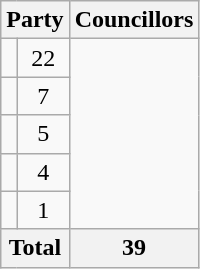<table class="wikitable">
<tr>
<th colspan=2>Party</th>
<th>Councillors</th>
</tr>
<tr>
<td></td>
<td align=center>22</td>
</tr>
<tr>
<td></td>
<td align=center>7</td>
</tr>
<tr>
<td></td>
<td align=center>5</td>
</tr>
<tr>
<td></td>
<td align=center>4</td>
</tr>
<tr>
<td></td>
<td align=center>1</td>
</tr>
<tr>
<th colspan=2>Total</th>
<th align=center>39</th>
</tr>
</table>
